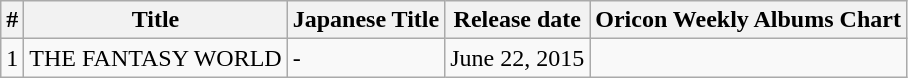<table class="wikitable sortable">
<tr>
<th>#</th>
<th>Title</th>
<th>Japanese Title</th>
<th>Release date</th>
<th>Oricon Weekly Albums Chart</th>
</tr>
<tr>
<td>1</td>
<td>THE FANTASY WORLD</td>
<td>-</td>
<td>June 22, 2015</td>
<td></td>
</tr>
</table>
